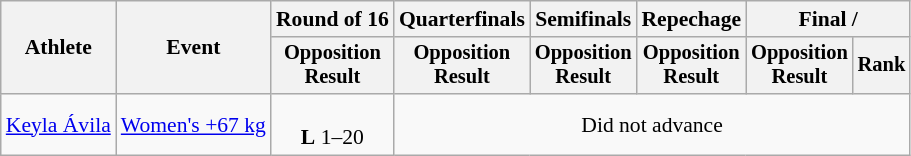<table class="wikitable" style="font-size:90%;">
<tr>
<th rowspan=2>Athlete</th>
<th rowspan=2>Event</th>
<th>Round of 16</th>
<th>Quarterfinals</th>
<th>Semifinals</th>
<th>Repechage</th>
<th colspan=2>Final / </th>
</tr>
<tr style="font-size:95%">
<th>Opposition<br>Result</th>
<th>Opposition<br>Result</th>
<th>Opposition<br>Result</th>
<th>Opposition<br>Result</th>
<th>Opposition<br>Result</th>
<th>Rank</th>
</tr>
<tr align=center>
<td align=left><a href='#'>Keyla Ávila</a></td>
<td align=left><a href='#'>Women's +67 kg</a></td>
<td><br><strong>L</strong> 1–20</td>
<td colspan="5">Did not advance</td>
</tr>
</table>
